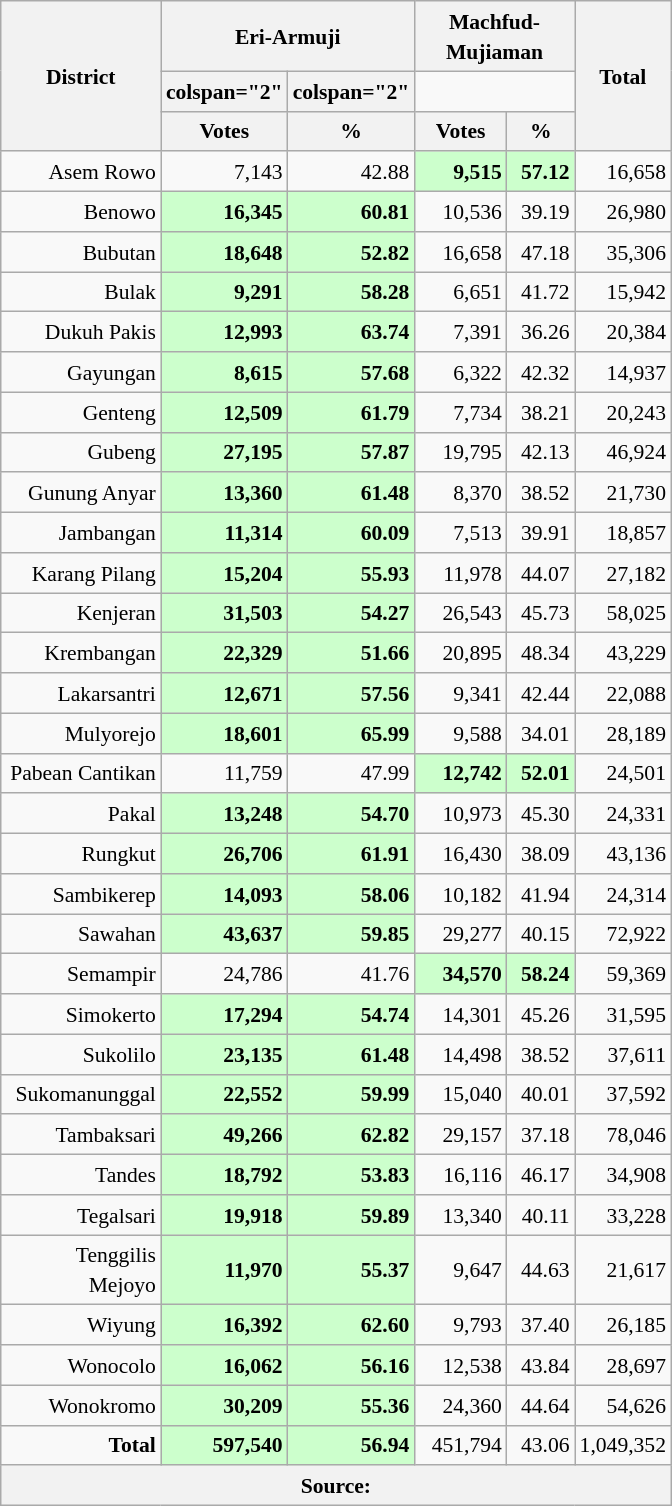<table class="wikitable sortable" style="text-align:right; font-size:90%; line-height:20px;">
<tr>
<th rowspan="3" width="100">District</th>
<th colspan="2" width="100">Eri-Armuji</th>
<th colspan="2" width="100">Machfud-Mujiaman</th>
<th rowspan="3">Total</th>
</tr>
<tr>
<th>colspan="2" </th>
<th>colspan="2" </th>
</tr>
<tr>
<th>Votes</th>
<th>%</th>
<th>Votes</th>
<th>%</th>
</tr>
<tr>
<td>Asem Rowo</td>
<td>   7,143</td>
<td>42.88</td>
<td style="background:#ccffcc"><strong>   9,515</strong></td>
<td style="background:#ccffcc"><strong>57.12</strong></td>
<td>16,658</td>
</tr>
<tr>
<td>Benowo</td>
<td style="background:#ccffcc"><strong>16,345</strong></td>
<td style="background:#ccffcc"><strong>60.81</strong></td>
<td>10,536</td>
<td>39.19</td>
<td>26,980</td>
</tr>
<tr>
<td>Bubutan</td>
<td style="background:#ccffcc"><strong>18,648</strong></td>
<td style="background:#ccffcc"><strong>52.82</strong></td>
<td>16,658</td>
<td>47.18</td>
<td>35,306</td>
</tr>
<tr>
<td>Bulak</td>
<td style="background:#ccffcc"><strong>   9,291</strong></td>
<td style="background:#ccffcc"><strong>58.28</strong></td>
<td>   6,651</td>
<td>41.72</td>
<td>15,942</td>
</tr>
<tr>
<td>Dukuh Pakis</td>
<td style="background:#ccffcc"><strong>12,993</strong></td>
<td style="background:#ccffcc"><strong>63.74</strong></td>
<td>   7,391</td>
<td>36.26</td>
<td>20,384</td>
</tr>
<tr>
<td>Gayungan</td>
<td style="background:#ccffcc"><strong>   8,615</strong></td>
<td style="background:#ccffcc"><strong>57.68</strong></td>
<td>   6,322</td>
<td>42.32</td>
<td>14,937</td>
</tr>
<tr>
<td>Genteng</td>
<td style="background:#ccffcc"><strong>12,509</strong></td>
<td style="background:#ccffcc"><strong>61.79</strong></td>
<td>   7,734</td>
<td>38.21</td>
<td>20,243</td>
</tr>
<tr>
<td>Gubeng</td>
<td style="background:#ccffcc"><strong>27,195</strong></td>
<td style="background:#ccffcc"><strong>57.87</strong></td>
<td>19,795</td>
<td>42.13</td>
<td>46,924</td>
</tr>
<tr>
<td>Gunung Anyar</td>
<td style="background:#ccffcc"><strong>13,360</strong></td>
<td style="background:#ccffcc"><strong>61.48</strong></td>
<td>   8,370</td>
<td>38.52</td>
<td>21,730</td>
</tr>
<tr>
<td>Jambangan</td>
<td style="background:#ccffcc"><strong>11,314</strong></td>
<td style="background:#ccffcc"><strong>60.09</strong></td>
<td>   7,513</td>
<td>39.91</td>
<td>18,857</td>
</tr>
<tr>
<td>Karang Pilang</td>
<td style="background:#ccffcc"><strong>15,204</strong></td>
<td style="background:#ccffcc"><strong>55.93</strong></td>
<td>11,978</td>
<td>44.07</td>
<td>27,182</td>
</tr>
<tr>
<td>Kenjeran</td>
<td style="background:#ccffcc"><strong>31,503</strong></td>
<td style="background:#ccffcc"><strong>54.27</strong></td>
<td>26,543</td>
<td>45.73</td>
<td>58,025</td>
</tr>
<tr>
<td>Krembangan</td>
<td style="background:#ccffcc"><strong>22,329</strong></td>
<td style="background:#ccffcc"><strong>51.66</strong></td>
<td>20,895</td>
<td>48.34</td>
<td>43,229</td>
</tr>
<tr>
<td>Lakarsantri</td>
<td style="background:#ccffcc"><strong>12,671</strong></td>
<td style="background:#ccffcc"><strong>57.56</strong></td>
<td>   9,341</td>
<td>42.44</td>
<td>22,088</td>
</tr>
<tr>
<td>Mulyorejo</td>
<td style="background:#ccffcc"><strong>18,601</strong></td>
<td style="background:#ccffcc"><strong>65.99</strong></td>
<td>   9,588</td>
<td>34.01</td>
<td>28,189</td>
</tr>
<tr>
<td>Pabean Cantikan</td>
<td>11,759</td>
<td>47.99</td>
<td style="background:#ccffcc"><strong>12,742</strong></td>
<td style="background:#ccffcc"><strong>52.01</strong></td>
<td>24,501</td>
</tr>
<tr>
<td>Pakal</td>
<td style="background:#ccffcc"><strong>13,248</strong></td>
<td style="background:#ccffcc"><strong>54.70</strong></td>
<td>10,973</td>
<td>45.30</td>
<td>24,331</td>
</tr>
<tr>
<td>Rungkut</td>
<td style="background:#ccffcc"><strong>26,706</strong></td>
<td style="background:#ccffcc"><strong>61.91</strong></td>
<td>16,430</td>
<td>38.09</td>
<td>43,136</td>
</tr>
<tr>
<td>Sambikerep</td>
<td style="background:#ccffcc"><strong>14,093</strong></td>
<td style="background:#ccffcc"><strong>58.06</strong></td>
<td>10,182</td>
<td>41.94</td>
<td>24,314</td>
</tr>
<tr>
<td>Sawahan</td>
<td style="background:#ccffcc"><strong>43,637</strong></td>
<td style="background:#ccffcc"><strong>59.85</strong></td>
<td>29,277</td>
<td>40.15</td>
<td>72,922</td>
</tr>
<tr>
<td>Semampir</td>
<td>24,786</td>
<td>41.76</td>
<td style="background:#ccffcc"><strong>34,570</strong></td>
<td style="background:#ccffcc"><strong>58.24</strong></td>
<td>59,369</td>
</tr>
<tr>
<td>Simokerto</td>
<td style="background:#ccffcc"><strong>17,294</strong></td>
<td style="background:#ccffcc"><strong>54.74</strong></td>
<td>14,301</td>
<td>45.26</td>
<td>31,595</td>
</tr>
<tr>
<td>Sukolilo</td>
<td style="background:#ccffcc"><strong>23,135</strong></td>
<td style="background:#ccffcc"><strong>61.48</strong></td>
<td>14,498</td>
<td>38.52</td>
<td>37,611</td>
</tr>
<tr>
<td>Sukomanunggal</td>
<td style="background:#ccffcc"><strong>22,552</strong></td>
<td style="background:#ccffcc"><strong>59.99</strong></td>
<td>15,040</td>
<td>40.01</td>
<td>37,592</td>
</tr>
<tr>
<td>Tambaksari</td>
<td style="background:#ccffcc"><strong>49,266</strong></td>
<td style="background:#ccffcc"><strong>62.82</strong></td>
<td>29,157</td>
<td>37.18</td>
<td>78,046</td>
</tr>
<tr>
<td>Tandes</td>
<td style="background:#ccffcc"><strong>18,792</strong></td>
<td style="background:#ccffcc"><strong>53.83</strong></td>
<td>16,116</td>
<td>46.17</td>
<td>34,908</td>
</tr>
<tr>
<td>Tegalsari</td>
<td style="background:#ccffcc"><strong>19,918</strong></td>
<td style="background:#ccffcc"><strong>59.89</strong></td>
<td>13,340</td>
<td>40.11</td>
<td>33,228</td>
</tr>
<tr>
<td>Tenggilis Mejoyo</td>
<td style="background:#ccffcc"><strong>11,970</strong></td>
<td style="background:#ccffcc"><strong>55.37</strong></td>
<td>   9,647</td>
<td>44.63</td>
<td>21,617</td>
</tr>
<tr>
<td>Wiyung</td>
<td style="background:#ccffcc"><strong>16,392</strong></td>
<td style="background:#ccffcc"><strong>62.60</strong></td>
<td>   9,793</td>
<td>37.40</td>
<td>26,185</td>
</tr>
<tr>
<td>Wonocolo</td>
<td style="background:#ccffcc"><strong>16,062</strong></td>
<td style="background:#ccffcc"><strong>56.16</strong></td>
<td>12,538</td>
<td>43.84</td>
<td>28,697</td>
</tr>
<tr>
<td>Wonokromo</td>
<td style="background:#ccffcc"><strong>30,209</strong></td>
<td style="background:#ccffcc"><strong>55.36</strong></td>
<td>24,360</td>
<td>44.64</td>
<td>54,626</td>
</tr>
<tr>
<td><strong>Total</strong></td>
<td style="background:#ccffcc"><strong>597,540</strong></td>
<td style="background:#ccffcc"><strong>56.94</strong></td>
<td>451,794</td>
<td>43.06</td>
<td>1,049,352</td>
</tr>
<tr>
<th colspan="6">Source: </th>
</tr>
</table>
